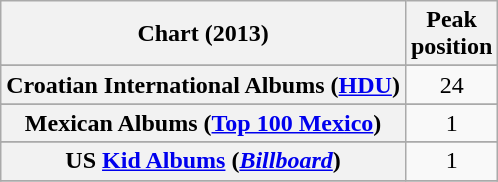<table class="wikitable sortable plainrowheaders" style="text-align:center">
<tr>
<th scope="col">Chart (2013)</th>
<th scope="col">Peak<br>position</th>
</tr>
<tr>
</tr>
<tr>
</tr>
<tr>
</tr>
<tr>
<th scope="row">Croatian International Albums (<a href='#'>HDU</a>)</th>
<td>24</td>
</tr>
<tr>
</tr>
<tr>
</tr>
<tr>
</tr>
<tr>
<th scope="row">Mexican Albums (<a href='#'>Top 100 Mexico</a>)</th>
<td>1</td>
</tr>
<tr>
</tr>
<tr>
</tr>
<tr>
</tr>
<tr>
</tr>
<tr>
<th scope="row">US <a href='#'>Kid Albums</a> (<em><a href='#'>Billboard</a></em>)</th>
<td>1</td>
</tr>
<tr>
</tr>
</table>
